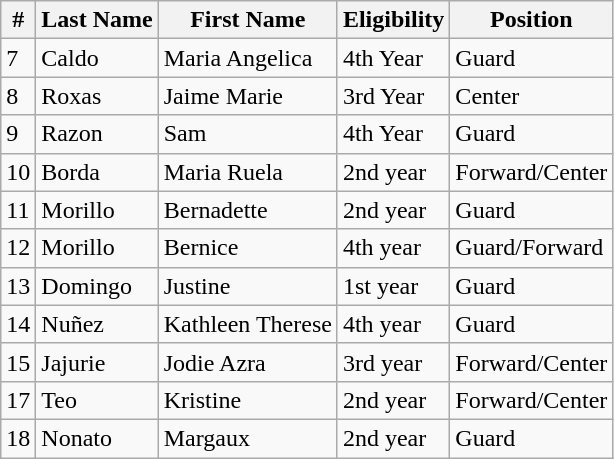<table class="wikitable sortable">
<tr>
<th>#</th>
<th>Last Name</th>
<th>First Name</th>
<th>Eligibility</th>
<th>Position</th>
</tr>
<tr>
<td>7</td>
<td>Caldo</td>
<td>Maria Angelica</td>
<td>4th Year</td>
<td>Guard</td>
</tr>
<tr>
<td>8</td>
<td>Roxas</td>
<td>Jaime Marie</td>
<td>3rd Year</td>
<td>Center</td>
</tr>
<tr>
<td>9</td>
<td>Razon</td>
<td>Sam</td>
<td>4th Year</td>
<td>Guard</td>
</tr>
<tr>
<td>10</td>
<td>Borda</td>
<td>Maria Ruela</td>
<td>2nd year</td>
<td>Forward/Center</td>
</tr>
<tr>
<td>11</td>
<td>Morillo</td>
<td>Bernadette</td>
<td>2nd year</td>
<td>Guard</td>
</tr>
<tr>
<td>12</td>
<td>Morillo</td>
<td>Bernice</td>
<td>4th year</td>
<td>Guard/Forward</td>
</tr>
<tr>
<td>13</td>
<td>Domingo</td>
<td>Justine</td>
<td>1st year</td>
<td>Guard</td>
</tr>
<tr>
<td>14</td>
<td>Nuñez</td>
<td>Kathleen Therese</td>
<td>4th year</td>
<td>Guard</td>
</tr>
<tr>
<td>15</td>
<td>Jajurie</td>
<td>Jodie Azra</td>
<td>3rd year</td>
<td>Forward/Center</td>
</tr>
<tr>
<td>17</td>
<td>Teo</td>
<td>Kristine</td>
<td>2nd year</td>
<td>Forward/Center</td>
</tr>
<tr>
<td>18</td>
<td>Nonato</td>
<td>Margaux</td>
<td>2nd year</td>
<td>Guard</td>
</tr>
</table>
